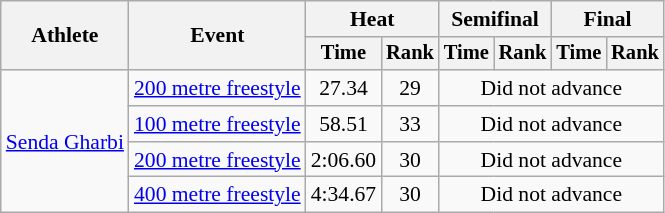<table class=wikitable style="font-size:90%">
<tr>
<th rowspan="2">Athlete</th>
<th rowspan="2">Event</th>
<th colspan="2">Heat</th>
<th colspan="2">Semifinal</th>
<th colspan="2">Final</th>
</tr>
<tr style="font-size:95%">
<th>Time</th>
<th>Rank</th>
<th>Time</th>
<th>Rank</th>
<th>Time</th>
<th>Rank</th>
</tr>
<tr align=center>
<td style="text-align:left;" rowspan="4"><a href='#'>Senda Gharbi</a></td>
<td align=left><a href='#'>200 metre freestyle</a></td>
<td align=center>27.34</td>
<td align=center>29</td>
<td colspan="4" style="text-align:center;">Did not advance</td>
</tr>
<tr>
<td align=left><a href='#'>100 metre freestyle</a></td>
<td align=center>58.51</td>
<td align=center>33</td>
<td colspan="4" style="text-align:center;">Did not advance</td>
</tr>
<tr>
<td align=left><a href='#'>200 metre freestyle</a></td>
<td align=center>2:06.60</td>
<td align=center>30</td>
<td colspan="4" style="text-align:center;">Did not advance</td>
</tr>
<tr>
<td align=left><a href='#'>400 metre freestyle</a></td>
<td align=center>4:34.67</td>
<td align=center>30</td>
<td colspan="4" style="text-align:center;">Did not advance</td>
</tr>
</table>
